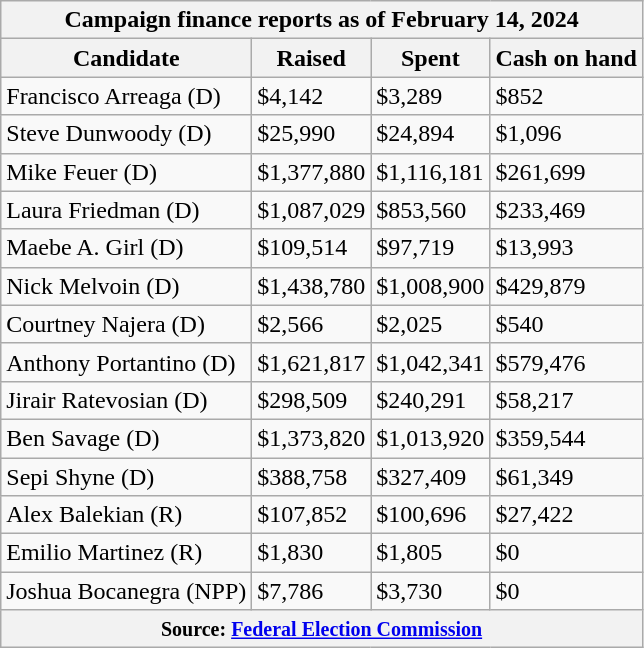<table class="wikitable sortable">
<tr>
<th colspan=4>Campaign finance reports as of February 14, 2024</th>
</tr>
<tr style="text-align:center;">
<th>Candidate</th>
<th>Raised</th>
<th>Spent</th>
<th>Cash on hand</th>
</tr>
<tr>
<td>Francisco Arreaga (D)</td>
<td>$4,142</td>
<td>$3,289</td>
<td>$852</td>
</tr>
<tr>
<td>Steve Dunwoody (D)</td>
<td>$25,990</td>
<td>$24,894</td>
<td>$1,096</td>
</tr>
<tr>
<td>Mike Feuer (D)</td>
<td>$1,377,880</td>
<td>$1,116,181</td>
<td>$261,699</td>
</tr>
<tr>
<td>Laura Friedman (D)</td>
<td>$1,087,029</td>
<td>$853,560</td>
<td>$233,469</td>
</tr>
<tr>
<td>Maebe A. Girl (D)</td>
<td>$109,514</td>
<td>$97,719</td>
<td>$13,993</td>
</tr>
<tr>
<td>Nick Melvoin (D)</td>
<td>$1,438,780</td>
<td>$1,008,900</td>
<td>$429,879</td>
</tr>
<tr>
<td>Courtney Najera (D)</td>
<td>$2,566</td>
<td>$2,025</td>
<td>$540</td>
</tr>
<tr>
<td>Anthony Portantino (D)</td>
<td>$1,621,817</td>
<td>$1,042,341</td>
<td>$579,476</td>
</tr>
<tr>
<td>Jirair Ratevosian (D)</td>
<td>$298,509</td>
<td>$240,291</td>
<td>$58,217</td>
</tr>
<tr>
<td>Ben Savage (D)</td>
<td>$1,373,820</td>
<td>$1,013,920</td>
<td>$359,544</td>
</tr>
<tr>
<td>Sepi Shyne (D)</td>
<td>$388,758</td>
<td>$327,409</td>
<td>$61,349</td>
</tr>
<tr>
<td>Alex Balekian (R)</td>
<td>$107,852</td>
<td>$100,696</td>
<td>$27,422</td>
</tr>
<tr>
<td>Emilio Martinez (R)</td>
<td>$1,830</td>
<td>$1,805</td>
<td>$0</td>
</tr>
<tr>
<td>Joshua Bocanegra (NPP)</td>
<td>$7,786</td>
<td>$3,730</td>
<td>$0</td>
</tr>
<tr>
<th colspan="4"><small>Source: <a href='#'>Federal Election Commission</a></small></th>
</tr>
</table>
